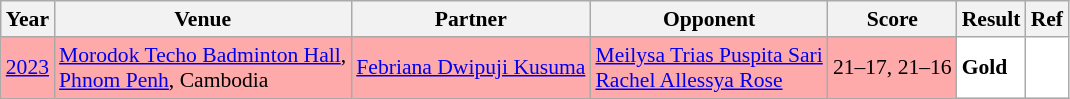<table class="sortable wikitable" style="font-size: 90%;">
<tr>
<th>Year</th>
<th>Venue</th>
<th>Partner</th>
<th>Opponent</th>
<th>Score</th>
<th>Result</th>
<th>Ref</th>
</tr>
<tr style="background:#FFAAAA">
<td align="center"><a href='#'>2023</a></td>
<td align="left"><a href='#'>Morodok Techo Badminton Hall</a>,<br><a href='#'>Phnom Penh</a>, Cambodia</td>
<td align="left"> <a href='#'>Febriana Dwipuji Kusuma</a></td>
<td align="left"> <a href='#'>Meilysa Trias Puspita Sari</a><br> <a href='#'>Rachel Allessya Rose</a></td>
<td align="left">21–17, 21–16</td>
<td style="text-align:left; background:white"> <strong>Gold</strong></td>
<td style="text-align:center; background:white"></td>
</tr>
</table>
